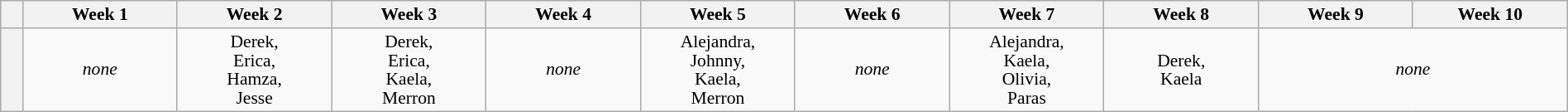<table class="wikitable" style="text-align:center; font-size:90%; width:100%; line-height:15px;">
<tr>
<th style="width:1%"></th>
<th style="width:7%">Week 1</th>
<th style="width:7%">Week 2</th>
<th style="width:7%">Week 3</th>
<th style="width:7%">Week 4 </th>
<th style="width:7%">Week 5</th>
<th style="width:7%">Week 6 </th>
<th style="width:7%">Week 7</th>
<th style="width:7%">Week 8</th>
<th style="width:7%">Week 9</th>
<th style="width:7%">Week 10</th>
</tr>
<tr>
<th></th>
<td><em>none</em></td>
<td>Derek,<br>Erica,<br>Hamza,<br>Jesse</td>
<td>Derek,<br>Erica,<br>Kaela,<br>Merron</td>
<td><em>none</em></td>
<td>Alejandra,<br>Johnny,<br>Kaela,<br>Merron</td>
<td><em>none</em></td>
<td>Alejandra,<br>Kaela,<br>Olivia,<br>Paras</td>
<td>Derek,<br>Kaela</td>
<td colspan=2><em>none</em></td>
</tr>
</table>
